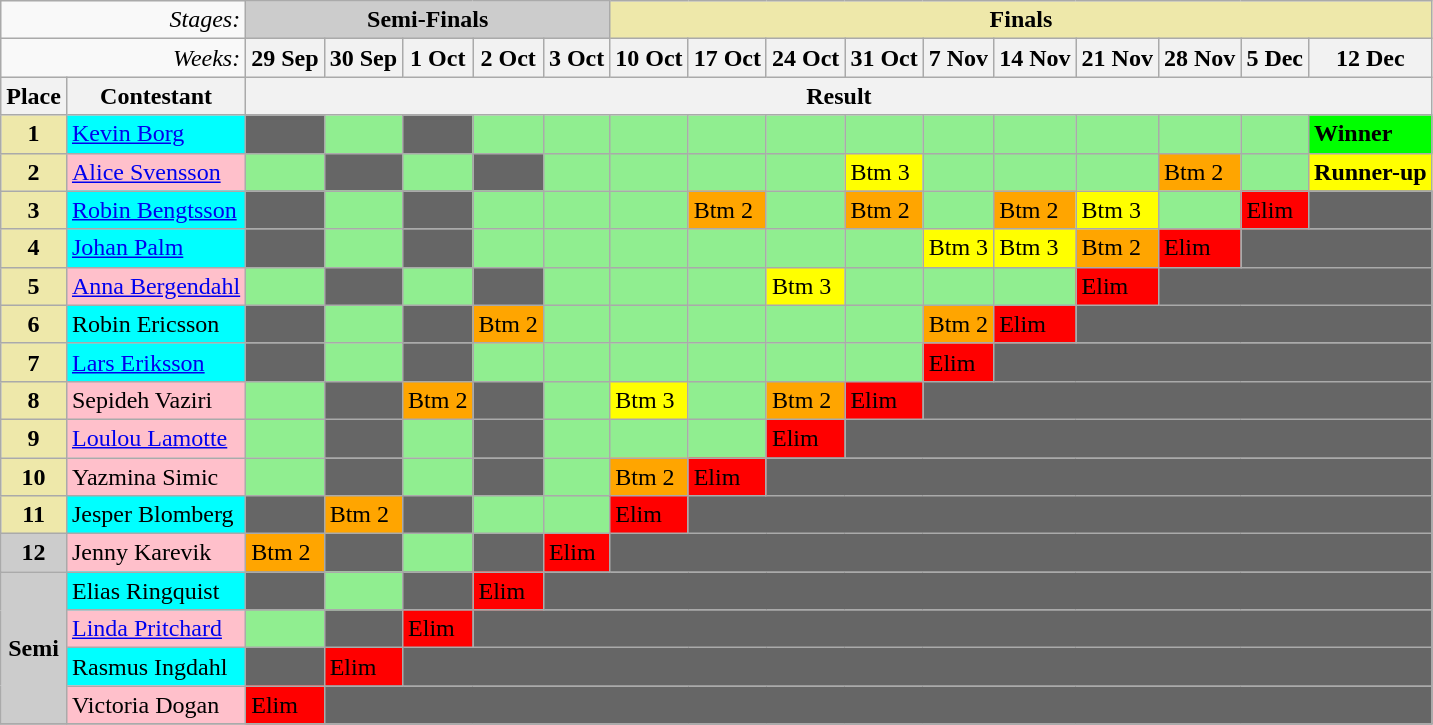<table class="wikitable" align="center">
<tr>
<td colspan="2" align="right"><em>Stages:</em></td>
<td colspan="5" bgcolor="CCCCCC" align="Center"><strong>Semi-Finals</strong></td>
<td colspan="10" bgcolor="palegoldenrod" align="Center"><strong>Finals</strong></td>
</tr>
<tr>
<td colspan="2" align="right"><em>Weeks:</em></td>
<th>29 Sep</th>
<th>30 Sep</th>
<th>1 Oct</th>
<th>2 Oct</th>
<th>3 Oct</th>
<th>10 Oct</th>
<th>17 Oct</th>
<th>24 Oct</th>
<th>31 Oct</th>
<th>7 Nov</th>
<th>14 Nov</th>
<th>21 Nov</th>
<th>28 Nov</th>
<th>5 Dec</th>
<th>12 Dec</th>
</tr>
<tr>
<th>Place</th>
<th>Contestant</th>
<th colspan="15" align="center">Result</th>
</tr>
<tr>
<td align="center" bgcolor="palegoldenrod"><strong>1</strong></td>
<td bgcolor="cyan"><a href='#'>Kevin Borg</a></td>
<td style="background: #666666"></td>
<td style="background: lightgreen"></td>
<td style="background: #666666"></td>
<td style="background: lightgreen"></td>
<td style="background: lightgreen"></td>
<td style="background: lightgreen"></td>
<td style="background: lightgreen"></td>
<td style="background: lightgreen"></td>
<td style="background: lightgreen"></td>
<td style="background: lightgreen"></td>
<td style="background: lightgreen"></td>
<td style="background: lightgreen"></td>
<td style="background: lightgreen"></td>
<td style="background: lightgreen"></td>
<td style="background: Lime"><strong>Winner</strong></td>
</tr>
<tr>
<td align="center" bgcolor="palegoldenrod"><strong>2</strong></td>
<td bgcolor="pink"><a href='#'>Alice Svensson</a></td>
<td style="background: lightgreen"></td>
<td style="background: #666666"></td>
<td style="background: lightgreen"></td>
<td style="background: #666666"></td>
<td style="background: lightgreen"></td>
<td style="background: lightgreen"></td>
<td style="background: lightgreen"></td>
<td style="background: lightgreen"></td>
<td style="background: yellow">Btm 3</td>
<td style="background: lightgreen"></td>
<td style="background: lightgreen"></td>
<td style="background: lightgreen"></td>
<td style="background: orange">Btm 2</td>
<td style="background: lightgreen"></td>
<td style="background: yellow"><strong>Runner-up</strong></td>
</tr>
<tr>
<td align="center" bgcolor="palegoldenrod"><strong>3</strong></td>
<td bgcolor="cyan"><a href='#'>Robin Bengtsson</a></td>
<td style="background: #666666"></td>
<td style="background: lightgreen"></td>
<td style="background: #666666"></td>
<td style="background: lightgreen"></td>
<td style="background: lightgreen"></td>
<td style="background: lightgreen"></td>
<td style="background: orange">Btm 2</td>
<td style="background: lightgreen"></td>
<td style="background: orange">Btm 2</td>
<td style="background: lightgreen"></td>
<td style="background: orange">Btm 2</td>
<td style="background: yellow">Btm 3</td>
<td style="background: lightgreen"></td>
<td style="background: red"><span>Elim</span></td>
<td colspan="1" bgcolor="666666"></td>
</tr>
<tr>
<td align="center" bgcolor="palegoldenrod"><strong>4</strong></td>
<td bgcolor="cyan"><a href='#'>Johan Palm</a></td>
<td style="background: #666666"></td>
<td style="background: lightgreen"></td>
<td style="background: #666666"></td>
<td style="background: lightgreen"></td>
<td style="background: lightgreen"></td>
<td style="background: lightgreen"></td>
<td style="background: lightgreen"></td>
<td style="background: lightgreen"></td>
<td style="background: lightgreen"></td>
<td style="background: yellow">Btm 3</td>
<td style="background: yellow">Btm 3</td>
<td style="background: orange">Btm 2</td>
<td style="background: red"><span>Elim</span></td>
<td colspan="2" bgcolor="666666"></td>
</tr>
<tr>
<td align="center" bgcolor="palegoldenrod"><strong>5</strong></td>
<td bgcolor="pink"><a href='#'>Anna Bergendahl</a></td>
<td style="background: lightgreen"></td>
<td style="background: #666666"></td>
<td style="background: lightgreen"></td>
<td style="background: #666666"></td>
<td style="background: lightgreen"></td>
<td style="background: lightgreen"></td>
<td style="background: lightgreen"></td>
<td style="background: yellow">Btm 3</td>
<td style="background: lightgreen"></td>
<td style="background: lightgreen"></td>
<td style="background: lightgreen"></td>
<td style="background: red"><span>Elim</span></td>
<td colspan="3" bgcolor="666666"></td>
</tr>
<tr>
<td align="center" bgcolor="palegoldenrod"><strong>6</strong></td>
<td bgcolor="cyan">Robin Ericsson</td>
<td style="background: #666666"></td>
<td style="background: lightgreen"></td>
<td style="background: #666666"></td>
<td style="background: orange">Btm 2</td>
<td style="background: lightgreen"></td>
<td style="background: lightgreen"></td>
<td style="background: lightgreen"></td>
<td style="background: lightgreen"></td>
<td style="background: lightgreen"></td>
<td style="background: orange">Btm 2</td>
<td style="background: red"><span>Elim</span></td>
<td colspan="4" bgcolor="666666"></td>
</tr>
<tr>
<td align="center" bgcolor="palegoldenrod"><strong>7</strong></td>
<td bgcolor="cyan"><a href='#'>Lars Eriksson</a></td>
<td style="background: #666666"></td>
<td style="background: lightgreen"></td>
<td style="background: #666666"></td>
<td style="background: lightgreen"></td>
<td style="background: lightgreen"></td>
<td style="background: lightgreen"></td>
<td style="background: lightgreen"></td>
<td style="background: lightgreen"></td>
<td style="background: lightgreen"></td>
<td style="background: red"><span>Elim</span></td>
<td colspan="5" bgcolor="666666"></td>
</tr>
<tr>
<td align="center" bgcolor="palegoldenrod"><strong>8</strong></td>
<td bgcolor="pink">Sepideh Vaziri</td>
<td style="background: lightgreen"></td>
<td style="background: #666666"></td>
<td style="background: orange">Btm 2</td>
<td style="background: #666666"></td>
<td style="background: lightgreen"></td>
<td style="background: yellow">Btm 3</td>
<td style="background: lightgreen"></td>
<td style="background: orange">Btm 2</td>
<td style="background: red"><span>Elim</span></td>
<td colspan="6" bgcolor="666666"></td>
</tr>
<tr>
<td align="center" bgcolor="palegoldenrod"><strong>9</strong></td>
<td bgcolor="pink"><a href='#'>Loulou Lamotte</a></td>
<td style="background: lightgreen"></td>
<td style="background: #666666"></td>
<td style="background: lightgreen"></td>
<td style="background: #666666"></td>
<td style="background: lightgreen"></td>
<td style="background: lightgreen"></td>
<td style="background: lightgreen"></td>
<td style="background: red"><span>Elim</span></td>
<td colspan="7" bgcolor="666666"></td>
</tr>
<tr>
<td align="center" bgcolor="palegoldenrod"><strong>10</strong></td>
<td bgcolor="pink">Yazmina Simic</td>
<td style="background: lightgreen"></td>
<td style="background: #666666"></td>
<td style="background: lightgreen"></td>
<td style="background: #666666"></td>
<td style="background: lightgreen"></td>
<td style="background: orange">Btm 2</td>
<td style="background: red"><span>Elim</span></td>
<td colspan="8" bgcolor="666666"></td>
</tr>
<tr>
<td align="center" bgcolor="palegoldenrod"><strong>11</strong></td>
<td bgcolor="cyan">Jesper Blomberg</td>
<td style="background: #666666"></td>
<td style="background: orange">Btm 2</td>
<td style="background: #666666"></td>
<td style="background: lightgreen"></td>
<td style="background: lightgreen"></td>
<td style="background: red"><span>Elim</span></td>
<td colspan="9" bgcolor="666666"></td>
</tr>
<tr>
<td bgcolor="CCCCCC" align="center"><strong>12</strong></td>
<td bgcolor="pink">Jenny Karevik</td>
<td style="background: orange">Btm 2</td>
<td style="background: #666666"></td>
<td style="background: lightgreen"></td>
<td style="background: #666666"></td>
<td style="background: red"><span>Elim</span></td>
<td colspan="10" bgcolor="666666"></td>
</tr>
<tr>
<td bgcolor="CCCCCC" align="center" rowspan="4"><strong>Semi</strong></td>
<td bgcolor="cyan">Elias Ringquist</td>
<td style="background: #666666"></td>
<td style="background: lightgreen"></td>
<td style="background: #666666"></td>
<td style="background: red"><span>Elim</span></td>
<td colspan="11" bgcolor="666666"></td>
</tr>
<tr>
<td bgcolor="pink"><a href='#'>Linda Pritchard</a></td>
<td style="background: lightgreen"></td>
<td style="background: #666666"></td>
<td style="background: red"><span>Elim</span></td>
<td colspan="12" bgcolor="666666"></td>
</tr>
<tr>
<td bgcolor="cyan">Rasmus Ingdahl</td>
<td style="background: #666666"></td>
<td style="background: red"><span>Elim</span></td>
<td colspan="13" bgcolor="666666"></td>
</tr>
<tr>
<td bgcolor="pink">Victoria Dogan</td>
<td style="background: red"><span>Elim</span></td>
<td colspan="14" bgcolor="666666"></td>
</tr>
<tr>
</tr>
</table>
